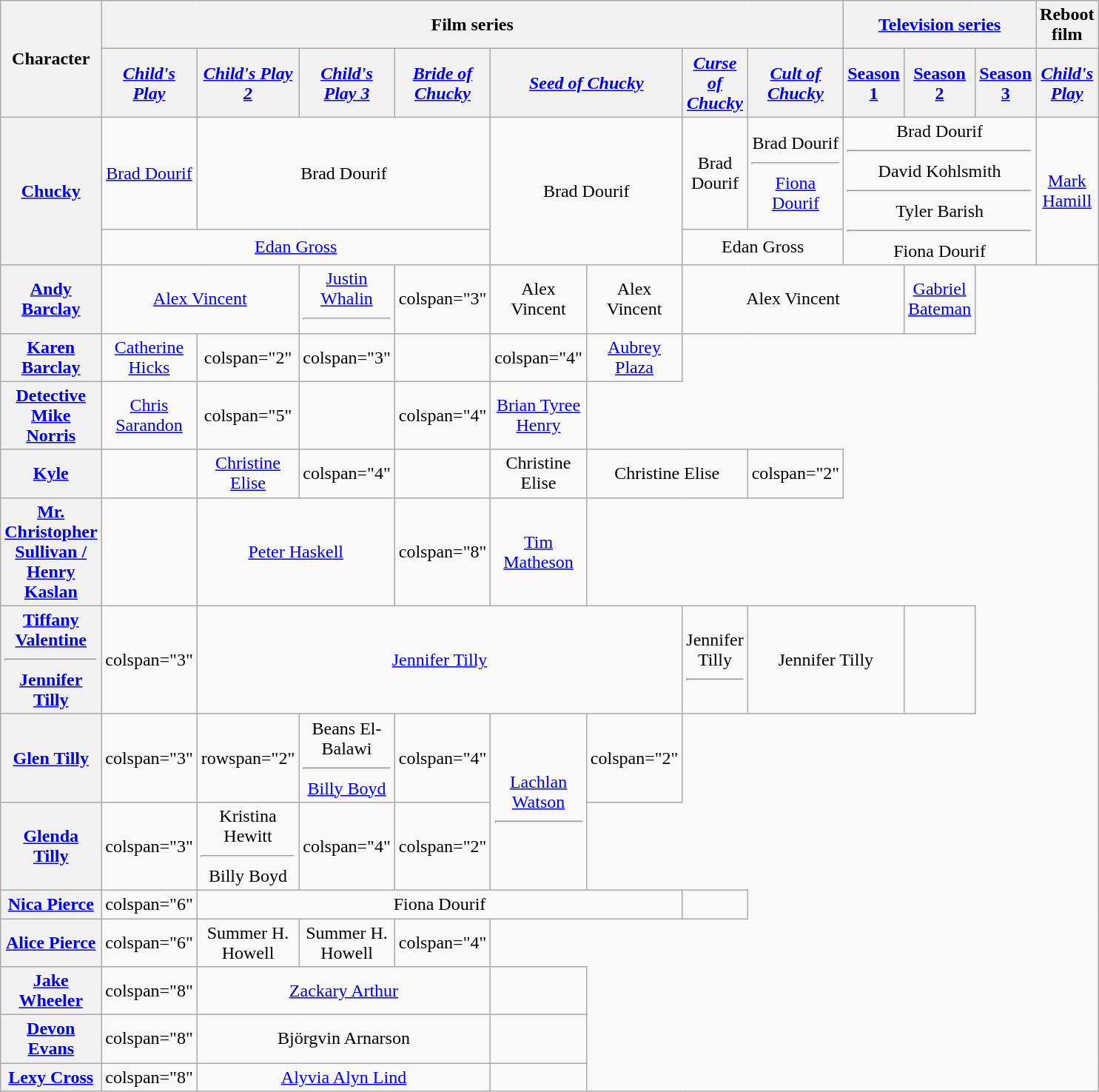<table class="wikitable" style="text-align:center" width=75%>
<tr>
<th rowspan="2" width="12%">Character</th>
<th colspan="8" align="center">Film series</th>
<th colspan="3" align="center"><a href='#'>Television series</a></th>
<th>Reboot film</th>
</tr>
<tr>
<th align="center" width="10%"><strong><em><a href='#'>Child's Play</a></em></strong></th>
<th align="center" width="9.5%"><strong><em><a href='#'>Child's Play 2</a></em></strong></th>
<th align="center" width="9.5%"><strong><em><a href='#'>Child's Play 3</a></em></strong></th>
<th align="center" width="10%"><strong><em><a href='#'>Bride of Chucky</a></em></strong></th>
<th colspan="2" align="center" width="10%"><strong><em><a href='#'>Seed of Chucky</a></em></strong></th>
<th align="center" width="11%"><strong><em><a href='#'>Curse of Chucky</a></em></strong></th>
<th align="center" width="10%"><strong><em><a href='#'>Cult of Chucky</a></em></strong></th>
<th align="center" width="11.5%"><a href='#'>Season 1</a></th>
<th align="center" width="11.5%"><a href='#'>Season 2</a></th>
<th align="center" width="11.5%"><a href='#'>Season 3</a></th>
<th align="center" width="09%"><strong><em><a href='#'>Child's Play</a></em></strong></th>
</tr>
<tr>
<th rowspan="2"><a href='#'>Chucky</a></th>
<td><a href='#'>Brad Dourif</a></td>
<td colspan="3">Brad Dourif</td>
<td rowspan="2" colspan="2">Brad Dourif</td>
<td>Brad Dourif</td>
<td>Brad Dourif<hr><a href='#'>Fiona Dourif</a></td>
<td rowspan="2" colspan="3">Brad Dourif<hr>David Kohlsmith<hr>Tyler Barish<hr>Fiona Dourif</td>
<td rowspan="2"><a href='#'>Mark Hamill</a></td>
</tr>
<tr>
<td colspan="4"><a href='#'>Edan Gross</a></td>
<td colspan="2">Edan Gross</td>
</tr>
<tr>
<th><a href='#'>Andy Barclay</a></th>
<td colspan="2"><a href='#'>Alex Vincent</a></td>
<td><a href='#'>Justin Whalin</a><hr></td>
<td>colspan="3" </td>
<td>Alex Vincent</td>
<td>Alex Vincent</td>
<td colspan="3">Alex Vincent</td>
<td><a href='#'>Gabriel Bateman</a></td>
</tr>
<tr>
<th><a href='#'>Karen Barclay</a></th>
<td><a href='#'>Catherine Hicks</a></td>
<td>colspan="2" </td>
<td>colspan="3" </td>
<td></td>
<td>colspan="4" </td>
<td><a href='#'>Aubrey Plaza</a></td>
</tr>
<tr>
<th><a href='#'>Detective Mike Norris</a></th>
<td><a href='#'>Chris Sarandon</a></td>
<td>colspan="5" </td>
<td></td>
<td>colspan="4" </td>
<td><a href='#'>Brian Tyree Henry</a></td>
</tr>
<tr>
<th><a href='#'>Kyle</a></th>
<td></td>
<td><a href='#'>Christine Elise</a></td>
<td>colspan="4" </td>
<td></td>
<td>Christine Elise</td>
<td colspan="2">Christine Elise</td>
<td>colspan="2" </td>
</tr>
<tr>
<th><a href='#'>Mr. Christopher Sullivan / Henry Kaslan</a></th>
<td></td>
<td colspan="2"><a href='#'>Peter Haskell</a></td>
<td>colspan="8" </td>
<td><a href='#'>Tim Matheson</a></td>
</tr>
<tr>
<th><a href='#'>Tiffany Valentine</a><hr><a href='#'>Jennifer Tilly</a></th>
<td>colspan="3" </td>
<td colspan="5"><a href='#'>Jennifer Tilly</a></td>
<td>Jennifer Tilly<hr></td>
<td colspan="2">Jennifer Tilly</td>
<td></td>
</tr>
<tr>
<th><a href='#'>Glen Tilly</a></th>
<td>colspan="3" </td>
<td>rowspan="2" </td>
<td>Beans El-Balawi<hr><a href='#'>Billy Boyd</a></td>
<td>colspan="4" </td>
<td rowspan="2"><a href='#'>Lachlan Watson</a><hr></td>
<td>colspan="2" </td>
</tr>
<tr>
<th><a href='#'>Glenda Tilly</a></th>
<td>colspan="3" </td>
<td>Kristina Hewitt<hr>Billy Boyd</td>
<td>colspan="4" </td>
<td>colspan="2" </td>
</tr>
<tr>
<th><a href='#'>Nica Pierce</a></th>
<td>colspan="6" </td>
<td colspan="5">Fiona Dourif</td>
<td></td>
</tr>
<tr>
<th><a href='#'>Alice Pierce</a></th>
<td>colspan="6" </td>
<td>Summer H. Howell</td>
<td>Summer H. Howell</td>
<td>colspan="4" </td>
</tr>
<tr>
<th><a href='#'>Jake Wheeler</a></th>
<td>colspan="8" </td>
<td colspan="3"><a href='#'>Zackary Arthur</a></td>
<td></td>
</tr>
<tr>
<th><a href='#'>Devon Evans</a></th>
<td>colspan="8" </td>
<td colspan="3">Björgvin Arnarson</td>
<td></td>
</tr>
<tr>
<th><a href='#'>Lexy Cross</a></th>
<td>colspan="8" </td>
<td colspan="3"><a href='#'>Alyvia Alyn Lind</a></td>
<td></td>
</tr>
</table>
